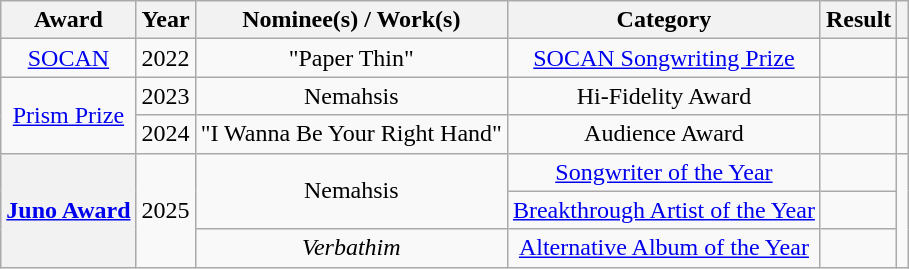<table class="wikitable plainrowheaders sortable" style="text-align:center;">
<tr>
<th>Award</th>
<th>Year</th>
<th>Nominee(s) / Work(s)</th>
<th>Category</th>
<th>Result</th>
<th class="unsortable"></th>
</tr>
<tr>
<td><a href='#'>SOCAN</a></td>
<td>2022</td>
<td>"Paper Thin"</td>
<td><a href='#'>SOCAN Songwriting Prize</a></td>
<td></td>
<td></td>
</tr>
<tr>
<td rowspan="2"><a href='#'>Prism Prize</a></td>
<td>2023</td>
<td>Nemahsis</td>
<td>Hi-Fidelity Award</td>
<td></td>
<td></td>
</tr>
<tr>
<td>2024</td>
<td>"I Wanna Be Your Right Hand"</td>
<td>Audience Award</td>
<td></td>
<td></td>
</tr>
<tr>
<th rowspan="3" scope="row"><a href='#'>Juno Award</a></th>
<td rowspan="3">2025</td>
<td rowspan="2">Nemahsis</td>
<td><a href='#'>Songwriter of the Year</a></td>
<td></td>
<td rowspan="3"></td>
</tr>
<tr>
<td><a href='#'>Breakthrough Artist of the Year</a></td>
<td></td>
</tr>
<tr>
<td><em>Verbathim</em></td>
<td><a href='#'>Alternative Album of the Year</a></td>
<td></td>
</tr>
</table>
